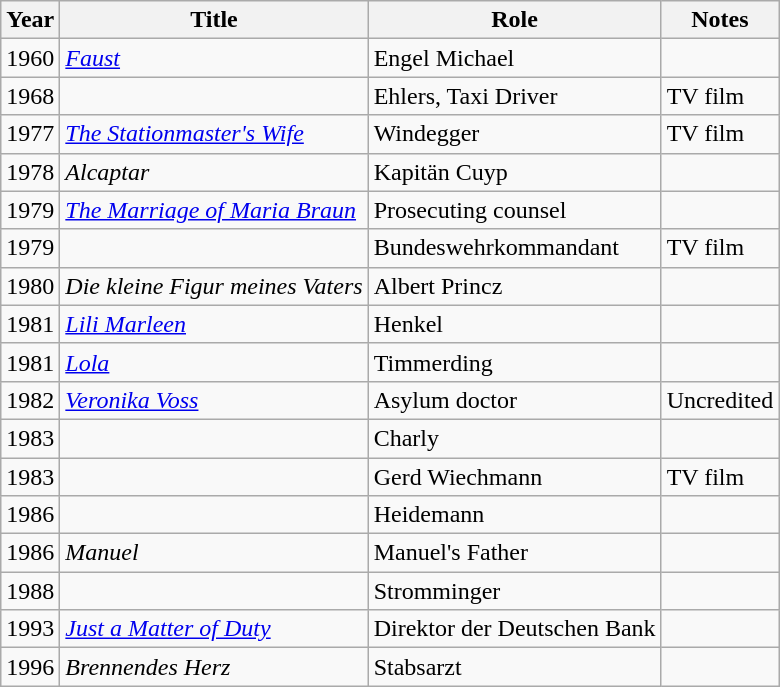<table class="wikitable">
<tr>
<th>Year</th>
<th>Title</th>
<th>Role</th>
<th>Notes</th>
</tr>
<tr>
<td>1960</td>
<td><em><a href='#'>Faust</a></em></td>
<td>Engel Michael</td>
<td></td>
</tr>
<tr>
<td>1968</td>
<td><em></em></td>
<td>Ehlers, Taxi Driver</td>
<td>TV film</td>
</tr>
<tr>
<td>1977</td>
<td><em><a href='#'>The Stationmaster's Wife</a></em></td>
<td>Windegger</td>
<td>TV film</td>
</tr>
<tr>
<td>1978</td>
<td><em>Alcaptar</em></td>
<td>Kapitän Cuyp</td>
<td></td>
</tr>
<tr>
<td>1979</td>
<td><em><a href='#'>The Marriage of Maria Braun</a></em></td>
<td>Prosecuting counsel</td>
<td></td>
</tr>
<tr>
<td>1979</td>
<td><em></em></td>
<td>Bundeswehrkommandant</td>
<td>TV film</td>
</tr>
<tr>
<td>1980</td>
<td><em>Die kleine Figur meines Vaters</em></td>
<td>Albert Princz</td>
<td></td>
</tr>
<tr>
<td>1981</td>
<td><em><a href='#'>Lili Marleen</a></em></td>
<td>Henkel</td>
<td></td>
</tr>
<tr>
<td>1981</td>
<td><em><a href='#'>Lola</a></em></td>
<td>Timmerding</td>
<td></td>
</tr>
<tr>
<td>1982</td>
<td><em><a href='#'>Veronika Voss</a></em></td>
<td>Asylum doctor</td>
<td>Uncredited</td>
</tr>
<tr>
<td>1983</td>
<td><em></em></td>
<td>Charly</td>
<td></td>
</tr>
<tr>
<td>1983</td>
<td><em></em></td>
<td>Gerd Wiechmann</td>
<td>TV film</td>
</tr>
<tr>
<td>1986</td>
<td><em></em></td>
<td>Heidemann</td>
<td></td>
</tr>
<tr>
<td>1986</td>
<td><em>Manuel</em></td>
<td>Manuel's Father</td>
<td></td>
</tr>
<tr>
<td>1988</td>
<td><em></em></td>
<td>Stromminger</td>
<td></td>
</tr>
<tr>
<td>1993</td>
<td><em><a href='#'>Just a Matter of Duty</a></em></td>
<td>Direktor der Deutschen Bank</td>
<td></td>
</tr>
<tr>
<td>1996</td>
<td><em>Brennendes Herz</em></td>
<td>Stabsarzt</td>
<td></td>
</tr>
</table>
